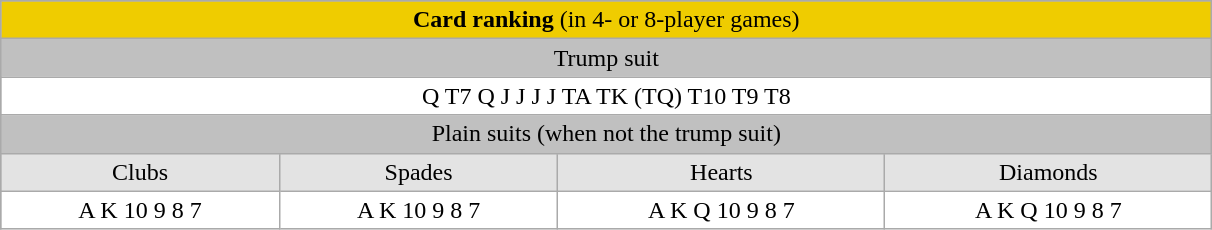<table class ="wikitable" style="float: middle; background: #c0c0c0; margin-left: 1em; border-spacing: 1px;">
<tr align="center">
<td style="background: #efcc00;" colspan="4" width="800"><strong>Card ranking</strong> (in 4- or 8-player games)</td>
</tr>
<tr align="center">
<td colspan="4">Trump suit</td>
</tr>
<tr align="center" style="background: #ffffff;">
<td colspan="4">Q T7 Q J J J J TA TK (TQ) T10 T9 T8</td>
</tr>
<tr align="center">
<td colspan="4">Plain suits (when not the trump suit)</td>
</tr>
<tr align="center">
<td style="background: #e3e3e3;">Clubs</td>
<td style="background: #e3e3e3;">Spades</td>
<td style="background: #e3e3e3;">Hearts</td>
<td style="background: #e3e3e3;">Diamonds</td>
</tr>
<tr align="center" style="background: #ffffff;">
<td>A K 10 9 8 7</td>
<td>A K 10 9 8 7</td>
<td>A K Q 10 9 8 7</td>
<td style="background: #ffffff;">A K Q 10 9 8 7</td>
</tr>
</table>
